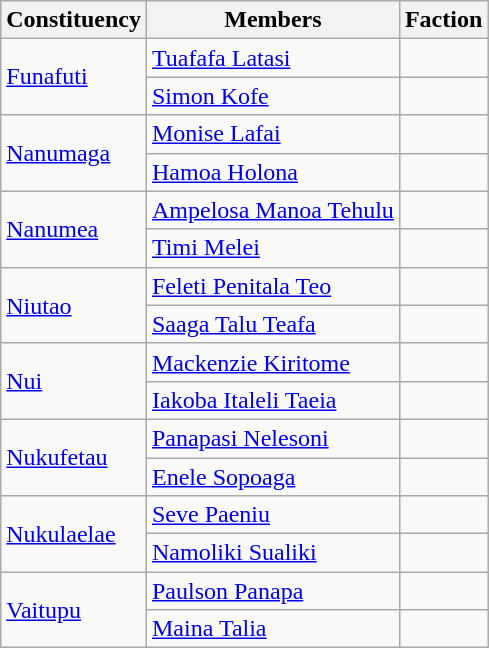<table class="wikitable">
<tr>
<th>Constituency</th>
<th>Members</th>
<th>Faction</th>
</tr>
<tr>
<td rowspan=2><a href='#'>Funafuti</a></td>
<td><a href='#'>Tuafafa Latasi</a></td>
<td></td>
</tr>
<tr>
<td><a href='#'>Simon Kofe</a></td>
<td></td>
</tr>
<tr>
<td rowspan=2><a href='#'>Nanumaga</a></td>
<td><a href='#'>Monise Lafai</a></td>
<td></td>
</tr>
<tr>
<td><a href='#'>Hamoa Holona</a></td>
<td></td>
</tr>
<tr>
<td rowspan=2><a href='#'>Nanumea</a></td>
<td><a href='#'>Ampelosa Manoa Tehulu</a></td>
<td></td>
</tr>
<tr>
<td><a href='#'>Timi Melei</a></td>
<td></td>
</tr>
<tr>
<td rowspan=2><a href='#'>Niutao</a></td>
<td><a href='#'>Feleti Penitala Teo</a></td>
<td></td>
</tr>
<tr>
<td><a href='#'>Saaga Talu Teafa</a></td>
<td></td>
</tr>
<tr>
<td rowspan=2><a href='#'>Nui</a></td>
<td><a href='#'>Mackenzie Kiritome</a></td>
<td></td>
</tr>
<tr>
<td><a href='#'>Iakoba Italeli Taeia</a></td>
<td></td>
</tr>
<tr>
<td rowspan=2><a href='#'>Nukufetau</a></td>
<td><a href='#'>Panapasi Nelesoni</a></td>
<td></td>
</tr>
<tr>
<td><a href='#'>Enele Sopoaga</a></td>
<td></td>
</tr>
<tr>
<td rowspan=2><a href='#'>Nukulaelae</a></td>
<td><a href='#'>Seve Paeniu</a></td>
<td></td>
</tr>
<tr>
<td><a href='#'>Namoliki Sualiki</a></td>
<td></td>
</tr>
<tr>
<td rowspan=2><a href='#'>Vaitupu</a></td>
<td><a href='#'>Paulson Panapa</a></td>
<td></td>
</tr>
<tr>
<td><a href='#'>Maina Talia</a></td>
<td></td>
</tr>
</table>
